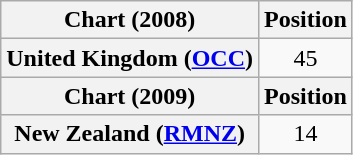<table class="wikitable sortable plainrowheaders" style="text-align:center">
<tr>
<th scope="col">Chart (2008)</th>
<th scope="col">Position</th>
</tr>
<tr>
<th scope="row">United Kingdom (<a href='#'>OCC</a>)</th>
<td>45</td>
</tr>
<tr>
<th scope="col">Chart (2009)</th>
<th scope="col">Position</th>
</tr>
<tr>
<th scope="row">New Zealand (<a href='#'>RMNZ</a>)</th>
<td>14</td>
</tr>
</table>
